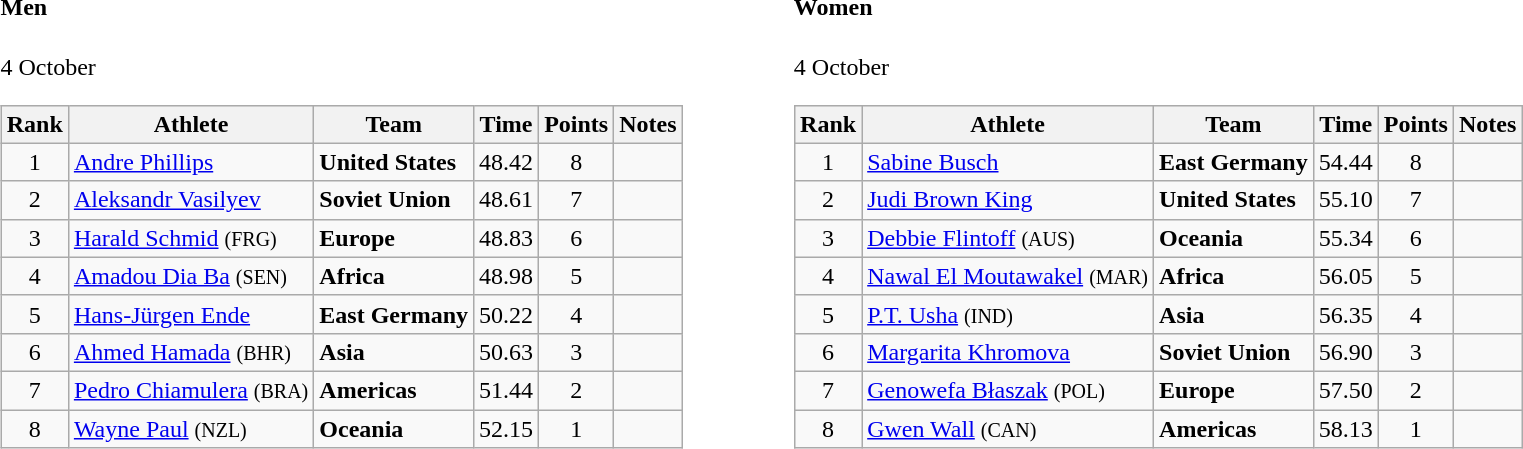<table>
<tr>
<td valign="top"><br><h4>Men</h4>4 October<table class="wikitable" style="text-align:center">
<tr>
<th>Rank</th>
<th>Athlete</th>
<th>Team</th>
<th>Time</th>
<th>Points</th>
<th>Notes</th>
</tr>
<tr>
<td>1</td>
<td align="left"><a href='#'>Andre Phillips</a></td>
<td align=left><strong>United States</strong></td>
<td>48.42</td>
<td>8</td>
<td></td>
</tr>
<tr>
<td>2</td>
<td align="left"><a href='#'>Aleksandr Vasilyev</a></td>
<td align=left><strong>Soviet Union</strong></td>
<td>48.61</td>
<td>7</td>
<td></td>
</tr>
<tr>
<td>3</td>
<td align="left"><a href='#'>Harald Schmid</a> <small>(FRG) </small></td>
<td align=left><strong>Europe</strong></td>
<td>48.83</td>
<td>6</td>
<td></td>
</tr>
<tr>
<td>4</td>
<td align="left"><a href='#'>Amadou Dia Ba</a> <small>(SEN) </small></td>
<td align=left><strong>Africa</strong></td>
<td>48.98</td>
<td>5</td>
<td></td>
</tr>
<tr>
<td>5</td>
<td align="left"><a href='#'>Hans-Jürgen Ende</a></td>
<td align=left><strong>East Germany</strong></td>
<td>50.22</td>
<td>4</td>
<td></td>
</tr>
<tr>
<td>6</td>
<td align="left"><a href='#'>Ahmed Hamada</a> <small>(BHR) </small></td>
<td align=left><strong>Asia</strong></td>
<td>50.63</td>
<td>3</td>
<td></td>
</tr>
<tr>
<td>7</td>
<td align="left"><a href='#'>Pedro Chiamulera</a> <small>(BRA) </small></td>
<td align=left><strong>Americas</strong></td>
<td>51.44</td>
<td>2</td>
<td></td>
</tr>
<tr>
<td>8</td>
<td align="left"><a href='#'>Wayne Paul</a> <small>(NZL) </small></td>
<td align=left><strong>Oceania</strong></td>
<td>52.15</td>
<td>1</td>
<td></td>
</tr>
</table>
</td>
<td width="50"> </td>
<td valign="top"><br><h4>Women</h4>4 October<table class="wikitable" style="text-align:center">
<tr>
<th>Rank</th>
<th>Athlete</th>
<th>Team</th>
<th>Time</th>
<th>Points</th>
<th>Notes</th>
</tr>
<tr>
<td>1</td>
<td align="left"><a href='#'>Sabine Busch</a></td>
<td align=left><strong>East Germany</strong></td>
<td>54.44</td>
<td>8</td>
<td></td>
</tr>
<tr>
<td>2</td>
<td align="left"><a href='#'>Judi Brown King</a></td>
<td align=left><strong>United States</strong></td>
<td>55.10</td>
<td>7</td>
<td></td>
</tr>
<tr>
<td>3</td>
<td align="left"><a href='#'>Debbie Flintoff</a> <small>(AUS) </small></td>
<td align=left><strong>Oceania</strong></td>
<td>55.34</td>
<td>6</td>
<td></td>
</tr>
<tr>
<td>4</td>
<td align="left"><a href='#'>Nawal El Moutawakel</a> <small>(MAR) </small></td>
<td align=left><strong>Africa</strong></td>
<td>56.05</td>
<td>5</td>
<td></td>
</tr>
<tr>
<td>5</td>
<td align="left"><a href='#'>P.T. Usha</a> <small>(IND) </small></td>
<td align=left><strong>Asia</strong></td>
<td>56.35</td>
<td>4</td>
<td></td>
</tr>
<tr>
<td>6</td>
<td align="left"><a href='#'>Margarita Khromova</a></td>
<td align=left><strong>Soviet Union</strong></td>
<td>56.90</td>
<td>3</td>
<td></td>
</tr>
<tr>
<td>7</td>
<td align="left"><a href='#'>Genowefa Błaszak</a> <small>(POL) </small></td>
<td align=left><strong>Europe</strong></td>
<td>57.50</td>
<td>2</td>
<td></td>
</tr>
<tr>
<td>8</td>
<td align="left"><a href='#'>Gwen Wall</a> <small>(CAN) </small></td>
<td align=left><strong>Americas</strong></td>
<td>58.13</td>
<td>1</td>
<td></td>
</tr>
</table>
</td>
</tr>
</table>
